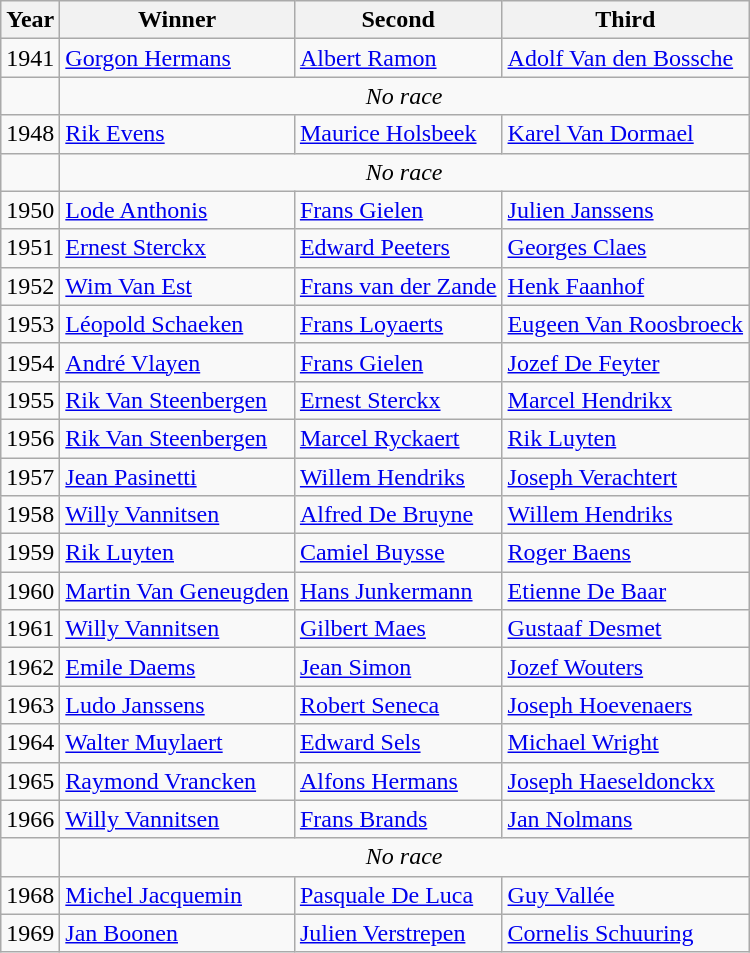<table class="wikitable">
<tr>
<th>Year</th>
<th>Winner</th>
<th>Second</th>
<th>Third</th>
</tr>
<tr>
<td>1941</td>
<td> <a href='#'>Gorgon Hermans</a></td>
<td> <a href='#'>Albert Ramon</a></td>
<td> <a href='#'>Adolf Van den Bossche</a></td>
</tr>
<tr>
<td></td>
<td colspan="3" align="center"><em>No race</em></td>
</tr>
<tr>
<td>1948</td>
<td> <a href='#'>Rik Evens</a></td>
<td> <a href='#'>Maurice Holsbeek</a></td>
<td> <a href='#'>Karel Van Dormael</a></td>
</tr>
<tr>
<td></td>
<td colspan="3" align="center"><em>No race</em></td>
</tr>
<tr>
<td>1950</td>
<td> <a href='#'>Lode Anthonis</a></td>
<td> <a href='#'>Frans Gielen</a></td>
<td> <a href='#'>Julien Janssens</a></td>
</tr>
<tr>
<td>1951</td>
<td> <a href='#'>Ernest Sterckx</a></td>
<td> <a href='#'>Edward Peeters</a></td>
<td> <a href='#'>Georges Claes</a></td>
</tr>
<tr>
<td>1952</td>
<td> <a href='#'>Wim Van Est</a></td>
<td> <a href='#'>Frans van der Zande</a></td>
<td> <a href='#'>Henk Faanhof</a></td>
</tr>
<tr>
<td>1953</td>
<td> <a href='#'>Léopold Schaeken</a></td>
<td> <a href='#'>Frans Loyaerts</a></td>
<td> <a href='#'>Eugeen Van Roosbroeck</a></td>
</tr>
<tr>
<td>1954</td>
<td> <a href='#'>André Vlayen</a></td>
<td> <a href='#'>Frans Gielen</a></td>
<td> <a href='#'>Jozef De Feyter</a></td>
</tr>
<tr>
<td>1955</td>
<td> <a href='#'>Rik Van Steenbergen</a></td>
<td> <a href='#'>Ernest Sterckx</a></td>
<td> <a href='#'>Marcel Hendrikx</a></td>
</tr>
<tr>
<td>1956</td>
<td> <a href='#'>Rik Van Steenbergen</a></td>
<td> <a href='#'>Marcel Ryckaert</a></td>
<td> <a href='#'>Rik Luyten</a></td>
</tr>
<tr>
<td>1957</td>
<td> <a href='#'>Jean Pasinetti</a></td>
<td> <a href='#'>Willem Hendriks</a></td>
<td> <a href='#'>Joseph Verachtert</a></td>
</tr>
<tr>
<td>1958</td>
<td> <a href='#'>Willy Vannitsen</a></td>
<td> <a href='#'>Alfred De Bruyne</a></td>
<td> <a href='#'>Willem Hendriks</a></td>
</tr>
<tr>
<td>1959</td>
<td> <a href='#'>Rik Luyten</a></td>
<td> <a href='#'>Camiel Buysse</a></td>
<td> <a href='#'>Roger Baens</a></td>
</tr>
<tr>
<td>1960</td>
<td> <a href='#'>Martin Van Geneugden</a></td>
<td> <a href='#'>Hans Junkermann</a></td>
<td> <a href='#'>Etienne De Baar</a></td>
</tr>
<tr>
<td>1961</td>
<td> <a href='#'>Willy Vannitsen</a></td>
<td> <a href='#'>Gilbert Maes</a></td>
<td> <a href='#'>Gustaaf Desmet</a></td>
</tr>
<tr>
<td>1962</td>
<td> <a href='#'>Emile Daems</a></td>
<td> <a href='#'>Jean Simon</a></td>
<td> <a href='#'>Jozef Wouters</a></td>
</tr>
<tr>
<td>1963</td>
<td> <a href='#'>Ludo Janssens</a></td>
<td> <a href='#'>Robert Seneca</a></td>
<td> <a href='#'>Joseph Hoevenaers</a></td>
</tr>
<tr>
<td>1964</td>
<td> <a href='#'>Walter Muylaert</a></td>
<td> <a href='#'>Edward Sels</a></td>
<td> <a href='#'>Michael Wright</a></td>
</tr>
<tr>
<td>1965</td>
<td> <a href='#'>Raymond Vrancken</a></td>
<td> <a href='#'>Alfons Hermans</a></td>
<td> <a href='#'>Joseph Haeseldonckx</a></td>
</tr>
<tr>
<td>1966</td>
<td> <a href='#'>Willy Vannitsen</a></td>
<td> <a href='#'>Frans Brands</a></td>
<td> <a href='#'>Jan Nolmans</a></td>
</tr>
<tr>
<td></td>
<td colspan="3" align="center"><em>No race</em></td>
</tr>
<tr>
<td>1968</td>
<td> <a href='#'>Michel Jacquemin</a></td>
<td> <a href='#'>Pasquale De Luca</a></td>
<td> <a href='#'>Guy Vallée</a></td>
</tr>
<tr>
<td>1969</td>
<td> <a href='#'>Jan Boonen</a></td>
<td> <a href='#'>Julien Verstrepen</a></td>
<td> <a href='#'>Cornelis Schuuring</a></td>
</tr>
</table>
